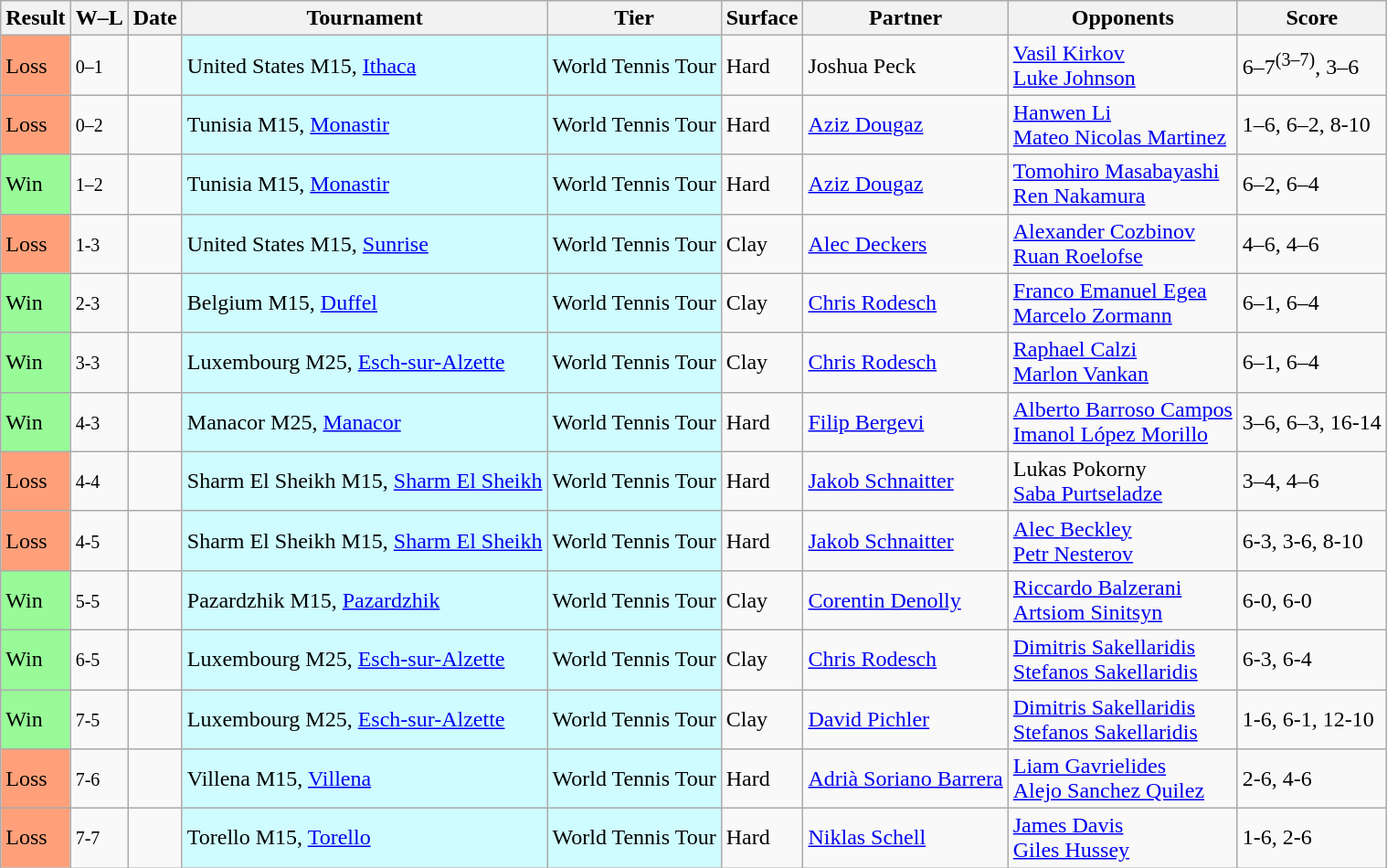<table class=wikitable>
<tr>
<th>Result</th>
<th class="unsortable">W–L</th>
<th>Date</th>
<th>Tournament</th>
<th>Tier</th>
<th>Surface</th>
<th>Partner</th>
<th>Opponents</th>
<th class="unsortable">Score</th>
</tr>
<tr>
<td bgcolor=FFA07A>Loss</td>
<td><small>0–1</small></td>
<td></td>
<td style="background:#cffcff;"> United States M15, <a href='#'>Ithaca</a></td>
<td style="background:#cffcff;">World Tennis Tour</td>
<td>Hard</td>
<td> Joshua Peck</td>
<td> <a href='#'>Vasil Kirkov</a><br> <a href='#'>Luke Johnson</a></td>
<td>6–7<sup>(3–7)</sup>, 3–6</td>
</tr>
<tr>
<td bgcolor=FFA07A>Loss</td>
<td><small>0–2</small></td>
<td></td>
<td style="background:#cffcff;"> Tunisia M15, <a href='#'>Monastir</a></td>
<td style="background:#cffcff;">World Tennis Tour</td>
<td>Hard</td>
<td> <a href='#'>Aziz Dougaz</a></td>
<td> <a href='#'>Hanwen Li</a><br> <a href='#'>Mateo Nicolas Martinez</a></td>
<td>1–6, 6–2, 8-10</td>
</tr>
<tr>
<td bgcolor=98FB98>Win</td>
<td><small>1–2</small></td>
<td></td>
<td style="background:#cffcff;"> Tunisia M15, <a href='#'>Monastir</a></td>
<td style="background:#cffcff;">World Tennis Tour</td>
<td>Hard</td>
<td> <a href='#'>Aziz Dougaz</a></td>
<td> <a href='#'>Tomohiro Masabayashi</a><br> <a href='#'>Ren Nakamura</a></td>
<td>6–2, 6–4</td>
</tr>
<tr>
<td bgcolor=FFA07A>Loss</td>
<td><small>1-3</small></td>
<td></td>
<td style="background:#cffcff;"> United States M15, <a href='#'>Sunrise</a></td>
<td style="background:#cffcff;">World Tennis Tour</td>
<td>Clay</td>
<td> <a href='#'>Alec Deckers</a></td>
<td> <a href='#'>Alexander Cozbinov</a><br> <a href='#'>Ruan Roelofse</a></td>
<td>4–6, 4–6</td>
</tr>
<tr>
<td bgcolor=98FB98>Win</td>
<td><small>2-3</small></td>
<td></td>
<td style="background:#cffcff;"> Belgium M15, <a href='#'>Duffel</a></td>
<td style="background:#cffcff;">World Tennis Tour</td>
<td>Clay</td>
<td> <a href='#'>Chris Rodesch</a></td>
<td> <a href='#'>Franco Emanuel Egea</a><br> <a href='#'>Marcelo Zormann</a></td>
<td>6–1, 6–4</td>
</tr>
<tr>
<td bgcolor=98FB98>Win</td>
<td><small>3-3</small></td>
<td></td>
<td style="background:#cffcff;"> Luxembourg M25, <a href='#'>Esch-sur-Alzette</a></td>
<td style="background:#cffcff;">World Tennis Tour</td>
<td>Clay</td>
<td> <a href='#'>Chris Rodesch</a></td>
<td> <a href='#'>Raphael Calzi</a><br> <a href='#'>Marlon Vankan</a></td>
<td>6–1, 6–4</td>
</tr>
<tr>
<td bgcolor=98FB98>Win</td>
<td><small>4-3</small></td>
<td></td>
<td style="background:#cffcff;"> Manacor M25, <a href='#'>Manacor</a></td>
<td style="background:#cffcff;">World Tennis Tour</td>
<td>Hard</td>
<td> <a href='#'>Filip Bergevi</a></td>
<td> <a href='#'>Alberto Barroso Campos</a><br> <a href='#'>Imanol López Morillo</a></td>
<td>3–6, 6–3, 16-14</td>
</tr>
<tr>
<td bgcolor=FFA07A>Loss</td>
<td><small>4-4</small></td>
<td></td>
<td style="background:#cffcff;"> Sharm El Sheikh M15, <a href='#'>Sharm El Sheikh</a></td>
<td style="background:#cffcff;">World Tennis Tour</td>
<td>Hard</td>
<td> <a href='#'>Jakob Schnaitter</a></td>
<td> Lukas Pokorny<br> <a href='#'>Saba Purtseladze</a></td>
<td>3–4, 4–6</td>
</tr>
<tr>
<td bgcolor=FFA07A>Loss</td>
<td><small>4-5</small></td>
<td></td>
<td style="background:#cffcff;"> Sharm El Sheikh M15, <a href='#'>Sharm El Sheikh</a></td>
<td style="background:#cffcff;">World Tennis Tour</td>
<td>Hard</td>
<td> <a href='#'>Jakob Schnaitter</a></td>
<td> <a href='#'>Alec Beckley</a><br> <a href='#'>Petr Nesterov</a></td>
<td>6-3, 3-6, 8-10</td>
</tr>
<tr>
<td bgcolor=98FB98>Win</td>
<td><small>5-5</small></td>
<td></td>
<td style="background:#cffcff;"> Pazardzhik M15, <a href='#'>Pazardzhik</a></td>
<td style="background:#cffcff;">World Tennis Tour</td>
<td>Clay</td>
<td> <a href='#'>Corentin Denolly</a></td>
<td> <a href='#'>Riccardo Balzerani</a><br> <a href='#'>Artsiom Sinitsyn</a></td>
<td>6-0, 6-0</td>
</tr>
<tr>
<td bgcolor=98FB98>Win</td>
<td><small>6-5</small></td>
<td></td>
<td style="background:#cffcff;"> Luxembourg M25, <a href='#'>Esch-sur-Alzette</a></td>
<td style="background:#cffcff;">World Tennis Tour</td>
<td>Clay</td>
<td> <a href='#'>Chris Rodesch</a></td>
<td> <a href='#'>Dimitris Sakellaridis</a><br> <a href='#'>Stefanos Sakellaridis</a></td>
<td>6-3, 6-4</td>
</tr>
<tr>
<td bgcolor=98FB98>Win</td>
<td><small>7-5</small></td>
<td></td>
<td style="background:#cffcff;"> Luxembourg M25, <a href='#'>Esch-sur-Alzette</a></td>
<td style="background:#cffcff;">World Tennis Tour</td>
<td>Clay</td>
<td> <a href='#'>David Pichler</a></td>
<td> <a href='#'>Dimitris Sakellaridis</a><br> <a href='#'>Stefanos Sakellaridis</a></td>
<td>1-6, 6-1, 12-10</td>
</tr>
<tr>
<td bgcolor=FFA07A>Loss</td>
<td><small>7-6</small></td>
<td></td>
<td style="background:#cffcff;"> Villena M15, <a href='#'>Villena</a></td>
<td style="background:#cffcff;">World Tennis Tour</td>
<td>Hard</td>
<td> <a href='#'>Adrià Soriano Barrera</a></td>
<td> <a href='#'>Liam Gavrielides</a><br> <a href='#'>Alejo Sanchez Quilez</a></td>
<td>2-6, 4-6</td>
</tr>
<tr>
<td bgcolor=FFA07A>Loss</td>
<td><small>7-7</small></td>
<td></td>
<td style="background:#cffcff;"> Torello M15, <a href='#'>Torello</a></td>
<td style="background:#cffcff;">World Tennis Tour</td>
<td>Hard</td>
<td> <a href='#'>Niklas Schell</a></td>
<td> <a href='#'>James Davis</a><br> <a href='#'>Giles Hussey</a></td>
<td>1-6, 2-6</td>
</tr>
</table>
